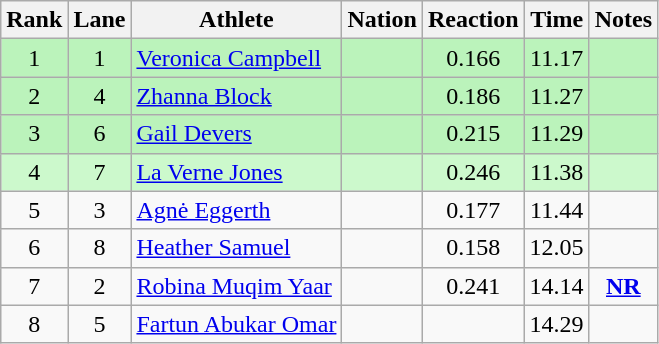<table class="wikitable sortable" style="text-align:center">
<tr>
<th>Rank</th>
<th>Lane</th>
<th>Athlete</th>
<th>Nation</th>
<th>Reaction</th>
<th>Time</th>
<th>Notes</th>
</tr>
<tr bgcolor=#bbf3bb>
<td>1</td>
<td>1</td>
<td align=left><a href='#'>Veronica Campbell</a></td>
<td align=left></td>
<td>0.166</td>
<td>11.17</td>
<td></td>
</tr>
<tr bgcolor=#bbf3bb>
<td>2</td>
<td>4</td>
<td align=left><a href='#'>Zhanna Block</a></td>
<td align=left></td>
<td>0.186</td>
<td>11.27</td>
<td></td>
</tr>
<tr bgcolor=#bbf3bb>
<td>3</td>
<td>6</td>
<td align=left><a href='#'>Gail Devers</a></td>
<td align=left></td>
<td>0.215</td>
<td>11.29</td>
<td></td>
</tr>
<tr bgcolor=#ccf9cc>
<td>4</td>
<td>7</td>
<td align=left><a href='#'>La Verne Jones</a></td>
<td align=left></td>
<td>0.246</td>
<td>11.38</td>
<td></td>
</tr>
<tr>
<td>5</td>
<td>3</td>
<td align=left><a href='#'>Agnė Eggerth</a></td>
<td align=left></td>
<td>0.177</td>
<td>11.44</td>
<td></td>
</tr>
<tr>
<td>6</td>
<td>8</td>
<td align=left><a href='#'>Heather Samuel</a></td>
<td align=left></td>
<td>0.158</td>
<td>12.05</td>
<td></td>
</tr>
<tr>
<td>7</td>
<td>2</td>
<td align=left><a href='#'>Robina Muqim Yaar</a></td>
<td align=left></td>
<td>0.241</td>
<td>14.14</td>
<td><strong><a href='#'>NR</a></strong></td>
</tr>
<tr>
<td>8</td>
<td>5</td>
<td align=left><a href='#'>Fartun Abukar Omar</a></td>
<td align=left></td>
<td></td>
<td>14.29</td>
<td></td>
</tr>
</table>
